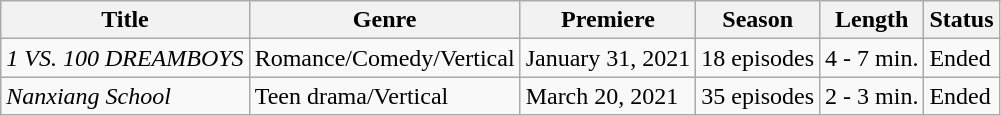<table class="wikitable sortable">
<tr>
<th>Title</th>
<th>Genre</th>
<th>Premiere</th>
<th>Season</th>
<th>Length</th>
<th>Status</th>
</tr>
<tr>
<td><em>1 VS. 100 DREAMBOYS</em></td>
<td>Romance/Comedy/Vertical</td>
<td>January 31, 2021</td>
<td>18 episodes</td>
<td>4 - 7 min.</td>
<td>Ended</td>
</tr>
<tr>
<td><em>Nanxiang School</em></td>
<td>Teen drama/Vertical</td>
<td>March 20, 2021</td>
<td>35 episodes</td>
<td>2 - 3 min.</td>
<td>Ended</td>
</tr>
</table>
